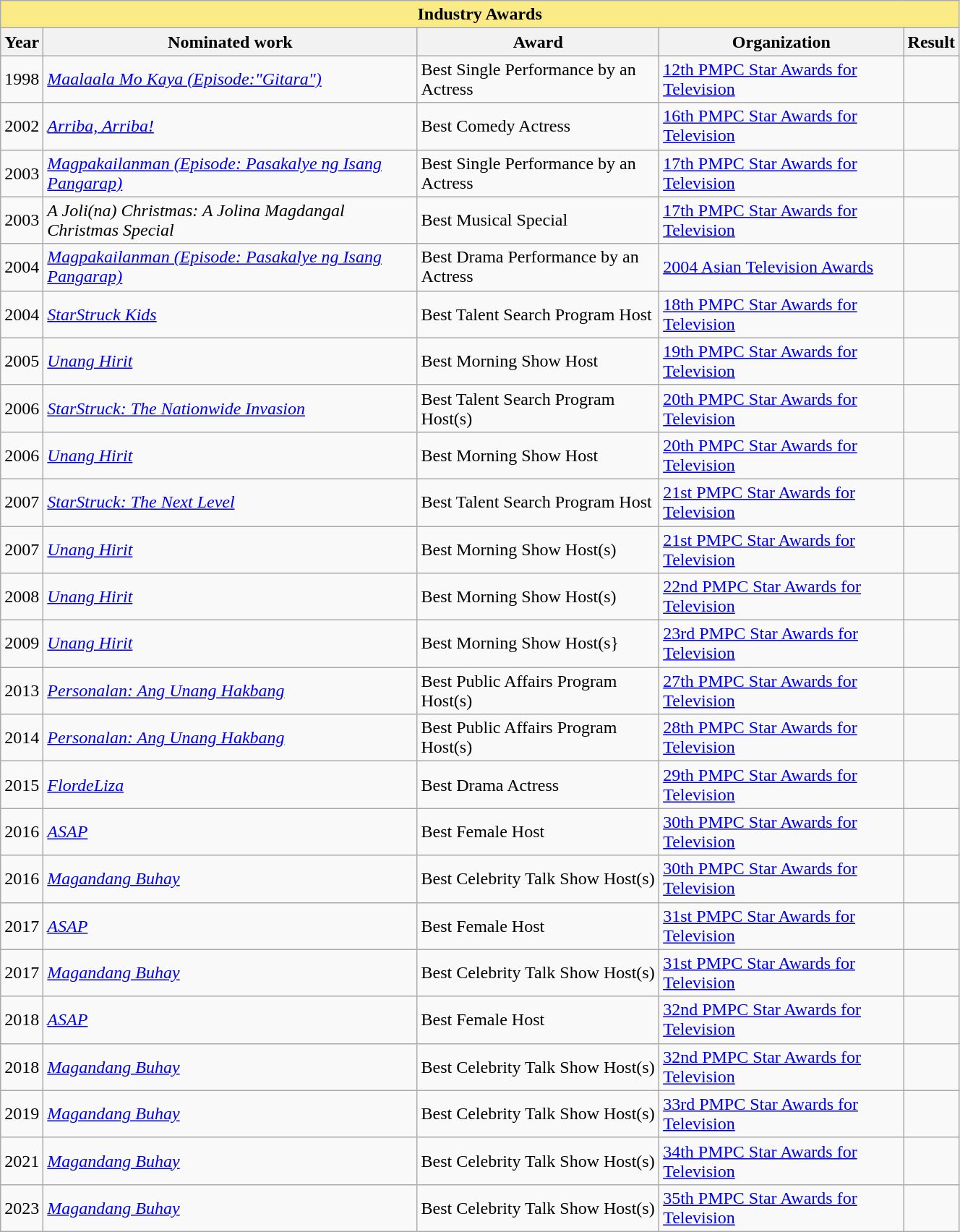<table width="70%" class="wikitable sortable">
<tr>
<th colspan="5" - style="background:#FAEB86;" align="center">Industry Awards</th>
</tr>
<tr>
<th>Year</th>
<th>Nominated work</th>
<th>Award</th>
<th>Organization</th>
<th>Result</th>
</tr>
<tr>
<td>1998</td>
<td><em><a href='#'>Maalaala Mo Kaya (Episode:"Gitara")</a></em></td>
<td>Best Single Performance by an Actress</td>
<td><a href='#'>12th PMPC Star Awards for Television</a></td>
<td></td>
</tr>
<tr>
<td>2002</td>
<td><em><a href='#'>Arriba, Arriba!</a></em></td>
<td>Best Comedy Actress</td>
<td><a href='#'>16th PMPC Star Awards for Television</a></td>
<td></td>
</tr>
<tr>
<td>2003</td>
<td><em><a href='#'>Magpakailanman (Episode: Pasakalye ng Isang Pangarap)</a></em></td>
<td>Best Single Performance by an Actress</td>
<td><a href='#'>17th PMPC Star Awards for Television</a></td>
<td></td>
</tr>
<tr>
<td>2003</td>
<td><em>A Joli(na) Christmas: A Jolina Magdangal Christmas Special</em></td>
<td>Best Musical Special</td>
<td><a href='#'>17th PMPC Star Awards for Television</a></td>
<td></td>
</tr>
<tr>
<td>2004</td>
<td><em><a href='#'>Magpakailanman (Episode: Pasakalye ng Isang Pangarap)</a></em></td>
<td>Best Drama Performance by an Actress</td>
<td><a href='#'>2004 Asian Television Awards</a></td>
<td></td>
</tr>
<tr>
<td>2004</td>
<td><em><a href='#'>StarStruck Kids</a></em></td>
<td>Best Talent Search Program Host</td>
<td><a href='#'>18th PMPC Star Awards for Television</a></td>
<td></td>
</tr>
<tr>
<td>2005</td>
<td><em><a href='#'>Unang Hirit</a></em></td>
<td>Best Morning Show Host</td>
<td><a href='#'>19th PMPC Star Awards for Television</a></td>
<td></td>
</tr>
<tr>
<td>2006</td>
<td><em><a href='#'>StarStruck: The Nationwide Invasion</a></em></td>
<td>Best Talent Search Program Host(s)</td>
<td><a href='#'>20th PMPC Star Awards for Television</a></td>
<td></td>
</tr>
<tr>
<td>2006</td>
<td><em><a href='#'>Unang Hirit</a></em></td>
<td>Best Morning Show Host</td>
<td><a href='#'>20th PMPC Star Awards for Television</a></td>
<td></td>
</tr>
<tr>
<td>2007</td>
<td><em><a href='#'>StarStruck: The Next Level</a></em></td>
<td>Best Talent Search Program Host</td>
<td><a href='#'>21st PMPC Star Awards for Television</a></td>
<td></td>
</tr>
<tr>
<td>2007</td>
<td><em><a href='#'>Unang Hirit</a></em></td>
<td>Best Morning Show Host(s)</td>
<td><a href='#'>21st PMPC Star Awards for Television</a></td>
<td></td>
</tr>
<tr>
<td>2008</td>
<td><em><a href='#'>Unang Hirit</a></em></td>
<td>Best Morning Show Host(s)</td>
<td><a href='#'>22nd PMPC Star Awards for Television</a></td>
<td></td>
</tr>
<tr>
<td>2009</td>
<td><em><a href='#'>Unang Hirit</a></em></td>
<td>Best Morning Show Host(s}</td>
<td><a href='#'>23rd PMPC Star Awards for Television</a></td>
<td></td>
</tr>
<tr>
<td>2013</td>
<td><em><a href='#'>Personalan: Ang Unang Hakbang</a></em></td>
<td>Best Public Affairs Program Host(s)</td>
<td><a href='#'>27th PMPC Star Awards for Television</a></td>
<td></td>
</tr>
<tr>
<td>2014</td>
<td><em><a href='#'>Personalan: Ang Unang Hakbang</a></em></td>
<td>Best Public Affairs Program Host(s)</td>
<td><a href='#'>28th PMPC Star Awards for Television</a></td>
<td></td>
</tr>
<tr>
<td>2015</td>
<td><em><a href='#'>FlordeLiza</a></em></td>
<td>Best Drama Actress</td>
<td><a href='#'>29th PMPC Star Awards for Television</a></td>
<td></td>
</tr>
<tr>
<td>2016</td>
<td><em><a href='#'>ASAP</a></em></td>
<td>Best Female Host</td>
<td><a href='#'>30th PMPC Star Awards for Television</a></td>
<td></td>
</tr>
<tr>
<td>2016</td>
<td><em><a href='#'>Magandang Buhay</a></em></td>
<td>Best Celebrity Talk Show Host(s)</td>
<td><a href='#'>30th PMPC Star Awards for Television</a></td>
<td></td>
</tr>
<tr>
<td>2017</td>
<td><em><a href='#'>ASAP</a></em></td>
<td>Best Female Host</td>
<td><a href='#'>31st PMPC Star Awards for Television</a></td>
<td></td>
</tr>
<tr>
<td>2017</td>
<td><em><a href='#'>Magandang Buhay</a></em></td>
<td>Best Celebrity Talk Show Host(s)</td>
<td><a href='#'>31st PMPC Star Awards for Television</a></td>
<td></td>
</tr>
<tr>
<td>2018</td>
<td><em><a href='#'>ASAP</a></em></td>
<td>Best Female Host</td>
<td><a href='#'>32nd PMPC Star Awards for Television</a></td>
<td></td>
</tr>
<tr>
<td>2018</td>
<td><em><a href='#'>Magandang Buhay</a></em></td>
<td>Best Celebrity Talk Show Host(s)</td>
<td><a href='#'>32nd PMPC Star Awards for Television</a></td>
<td></td>
</tr>
<tr>
<td>2019</td>
<td><em><a href='#'>Magandang Buhay</a></em></td>
<td>Best Celebrity Talk Show Host(s)</td>
<td><a href='#'>33rd PMPC Star Awards for Television</a></td>
<td></td>
</tr>
<tr>
<td>2021</td>
<td><em><a href='#'>Magandang Buhay</a></em></td>
<td>Best Celebrity Talk Show Host(s)</td>
<td><a href='#'>34th PMPC Star Awards for Television</a></td>
<td></td>
</tr>
<tr>
<td>2023</td>
<td><em><a href='#'>Magandang Buhay</a></em></td>
<td>Best Celebrity Talk Show Host(s)</td>
<td><a href='#'>35th PMPC Star Awards for Television</a></td>
<td></td>
</tr>
</table>
